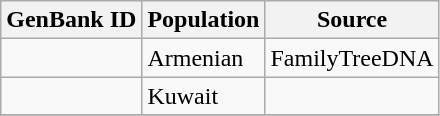<table class="wikitable sortable">
<tr>
<th scope="col">GenBank ID</th>
<th scope="col">Population</th>
<th scope="col">Source</th>
</tr>
<tr>
<td></td>
<td>Armenian</td>
<td>FamilyTreeDNA</td>
</tr>
<tr>
<td></td>
<td>Kuwait</td>
<td></td>
</tr>
<tr>
</tr>
</table>
